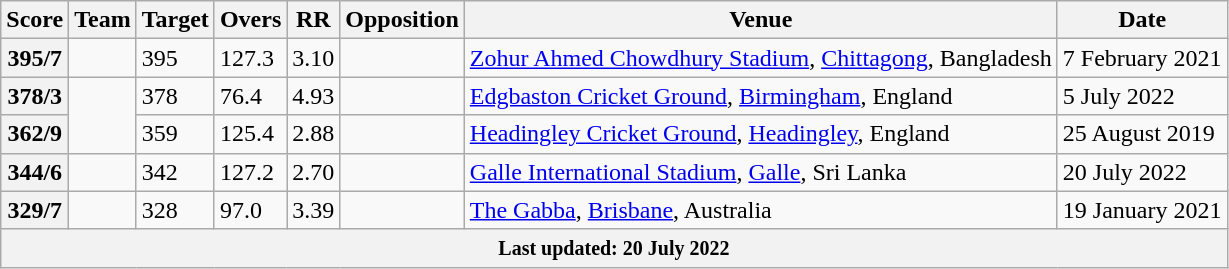<table class="wikitable sortable">
<tr>
<th>Score</th>
<th>Team</th>
<th>Target</th>
<th>Overs</th>
<th>RR</th>
<th>Opposition</th>
<th>Venue</th>
<th>Date</th>
</tr>
<tr>
<th>395/7</th>
<td></td>
<td>395</td>
<td>127.3</td>
<td>3.10</td>
<td></td>
<td><a href='#'>Zohur Ahmed Chowdhury Stadium</a>, <a href='#'>Chittagong</a>, Bangladesh</td>
<td>7 February 2021</td>
</tr>
<tr>
<th>378/3</th>
<td rowspan=2></td>
<td>378</td>
<td>76.4</td>
<td>4.93</td>
<td></td>
<td><a href='#'>Edgbaston Cricket Ground</a>, <a href='#'>Birmingham</a>, England</td>
<td>5 July 2022</td>
</tr>
<tr>
<th>362/9</th>
<td>359</td>
<td>125.4</td>
<td>2.88</td>
<td></td>
<td><a href='#'>Headingley Cricket Ground</a>, <a href='#'>Headingley</a>, England</td>
<td>25 August 2019</td>
</tr>
<tr>
<th>344/6</th>
<td></td>
<td>342</td>
<td>127.2</td>
<td>2.70</td>
<td></td>
<td><a href='#'>Galle International Stadium</a>, <a href='#'>Galle</a>, Sri Lanka</td>
<td>20 July 2022</td>
</tr>
<tr>
<th>329/7</th>
<td></td>
<td>328</td>
<td>97.0</td>
<td>3.39</td>
<td></td>
<td><a href='#'>The Gabba</a>, <a href='#'>Brisbane</a>, Australia</td>
<td>19 January 2021</td>
</tr>
<tr>
<th colspan="8"><small>Last updated: 20 July 2022</small></th>
</tr>
</table>
